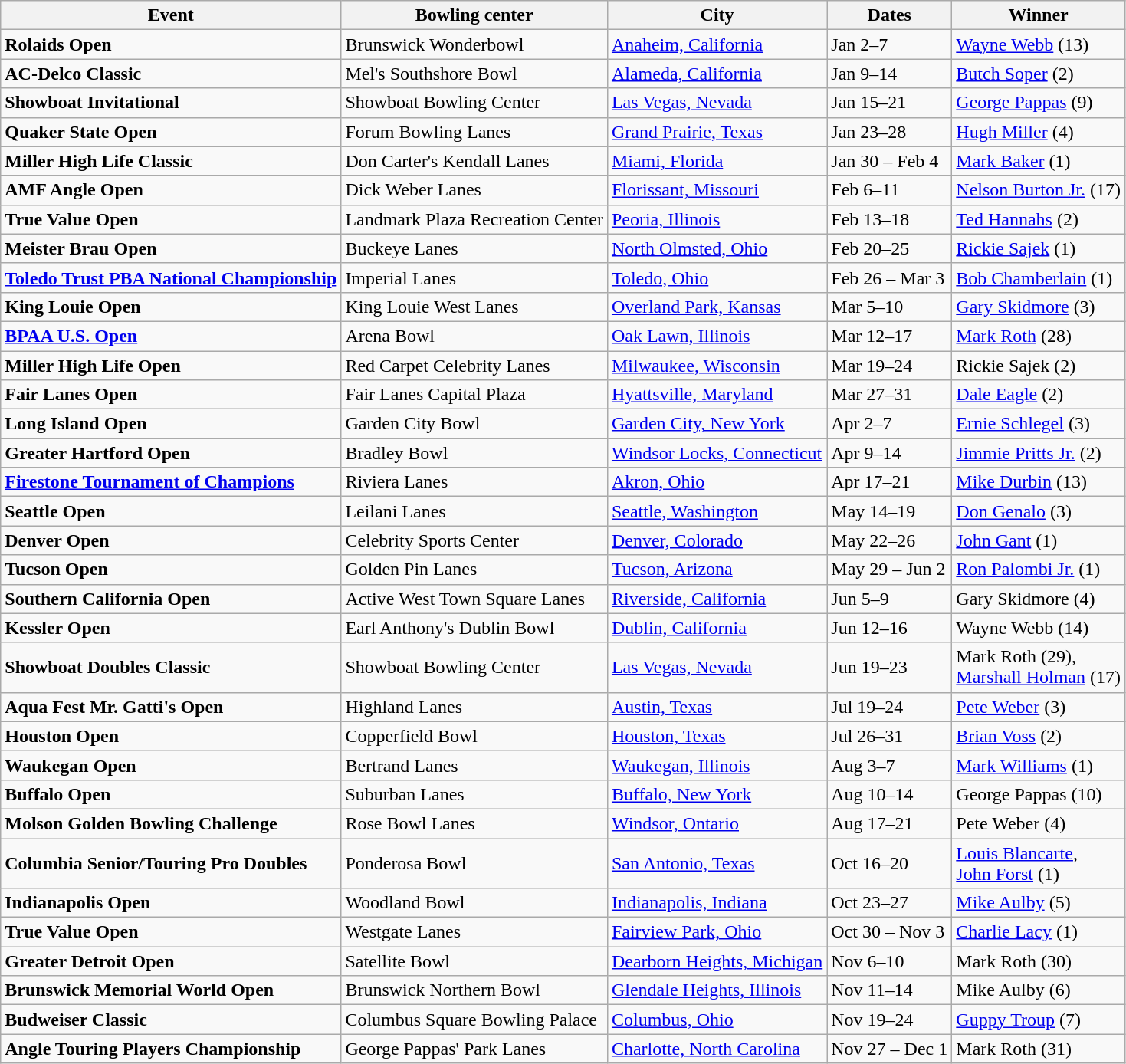<table class="wikitable">
<tr>
<th>Event</th>
<th>Bowling center</th>
<th>City</th>
<th>Dates</th>
<th>Winner</th>
</tr>
<tr>
<td><strong>Rolaids Open</strong></td>
<td>Brunswick Wonderbowl</td>
<td><a href='#'>Anaheim, California</a></td>
<td>Jan 2–7</td>
<td><a href='#'>Wayne Webb</a> (13)</td>
</tr>
<tr>
<td><strong>AC-Delco Classic</strong></td>
<td>Mel's Southshore Bowl</td>
<td><a href='#'>Alameda, California</a></td>
<td>Jan 9–14</td>
<td><a href='#'>Butch Soper</a> (2)</td>
</tr>
<tr>
<td><strong>Showboat Invitational</strong></td>
<td>Showboat Bowling Center</td>
<td><a href='#'>Las Vegas, Nevada</a></td>
<td>Jan 15–21</td>
<td><a href='#'>George Pappas</a> (9)</td>
</tr>
<tr>
<td><strong>Quaker State Open</strong></td>
<td>Forum Bowling Lanes</td>
<td><a href='#'>Grand Prairie, Texas</a></td>
<td>Jan 23–28</td>
<td><a href='#'>Hugh Miller</a> (4)</td>
</tr>
<tr>
<td><strong>Miller High Life Classic</strong></td>
<td>Don Carter's Kendall Lanes</td>
<td><a href='#'>Miami, Florida</a></td>
<td>Jan 30 – Feb 4</td>
<td><a href='#'>Mark Baker</a> (1)</td>
</tr>
<tr>
<td><strong>AMF Angle Open</strong></td>
<td>Dick Weber Lanes</td>
<td><a href='#'>Florissant, Missouri</a></td>
<td>Feb 6–11</td>
<td><a href='#'>Nelson Burton Jr.</a> (17)</td>
</tr>
<tr>
<td><strong>True Value Open</strong></td>
<td>Landmark Plaza Recreation Center</td>
<td><a href='#'>Peoria, Illinois</a></td>
<td>Feb 13–18</td>
<td><a href='#'>Ted Hannahs</a> (2)</td>
</tr>
<tr>
<td><strong>Meister Brau Open</strong></td>
<td>Buckeye Lanes</td>
<td><a href='#'>North Olmsted, Ohio</a></td>
<td>Feb 20–25</td>
<td><a href='#'>Rickie Sajek</a> (1)</td>
</tr>
<tr>
<td><strong><a href='#'>Toledo Trust PBA National Championship</a></strong></td>
<td>Imperial Lanes</td>
<td><a href='#'>Toledo, Ohio</a></td>
<td>Feb 26 – Mar 3</td>
<td><a href='#'>Bob Chamberlain</a> (1)</td>
</tr>
<tr>
<td><strong>King Louie Open</strong></td>
<td>King Louie West Lanes</td>
<td><a href='#'>Overland Park, Kansas</a></td>
<td>Mar 5–10</td>
<td><a href='#'>Gary Skidmore</a> (3)</td>
</tr>
<tr>
<td><strong><a href='#'>BPAA U.S. Open</a></strong></td>
<td>Arena Bowl</td>
<td><a href='#'>Oak Lawn, Illinois</a></td>
<td>Mar 12–17</td>
<td><a href='#'>Mark Roth</a> (28)</td>
</tr>
<tr>
<td><strong>Miller High Life Open</strong></td>
<td>Red Carpet Celebrity Lanes</td>
<td><a href='#'>Milwaukee, Wisconsin</a></td>
<td>Mar 19–24</td>
<td>Rickie Sajek (2)</td>
</tr>
<tr>
<td><strong>Fair Lanes Open</strong></td>
<td>Fair Lanes Capital Plaza</td>
<td><a href='#'>Hyattsville, Maryland</a></td>
<td>Mar 27–31</td>
<td><a href='#'>Dale Eagle</a> (2)</td>
</tr>
<tr>
<td><strong>Long Island Open</strong></td>
<td>Garden City Bowl</td>
<td><a href='#'>Garden City, New York</a></td>
<td>Apr 2–7</td>
<td><a href='#'>Ernie Schlegel</a> (3)</td>
</tr>
<tr>
<td><strong>Greater Hartford Open</strong></td>
<td>Bradley Bowl</td>
<td><a href='#'>Windsor Locks, Connecticut</a></td>
<td>Apr 9–14</td>
<td><a href='#'>Jimmie Pritts Jr.</a> (2)</td>
</tr>
<tr>
<td><strong><a href='#'>Firestone Tournament of Champions</a></strong></td>
<td>Riviera Lanes</td>
<td><a href='#'>Akron, Ohio</a></td>
<td>Apr 17–21</td>
<td><a href='#'>Mike Durbin</a> (13)</td>
</tr>
<tr>
<td><strong>Seattle Open</strong></td>
<td>Leilani Lanes</td>
<td><a href='#'>Seattle, Washington</a></td>
<td>May 14–19</td>
<td><a href='#'>Don Genalo</a> (3)</td>
</tr>
<tr>
<td><strong>Denver Open</strong></td>
<td>Celebrity Sports Center</td>
<td><a href='#'>Denver, Colorado</a></td>
<td>May 22–26</td>
<td><a href='#'>John Gant</a> (1)</td>
</tr>
<tr>
<td><strong>Tucson Open</strong></td>
<td>Golden Pin Lanes</td>
<td><a href='#'>Tucson, Arizona</a></td>
<td>May 29 – Jun 2</td>
<td><a href='#'>Ron Palombi Jr.</a> (1)</td>
</tr>
<tr>
<td><strong>Southern California Open</strong></td>
<td>Active West Town Square Lanes</td>
<td><a href='#'>Riverside, California</a></td>
<td>Jun 5–9</td>
<td>Gary Skidmore (4)</td>
</tr>
<tr>
<td><strong>Kessler Open</strong></td>
<td>Earl Anthony's Dublin Bowl</td>
<td><a href='#'>Dublin, California</a></td>
<td>Jun 12–16</td>
<td>Wayne Webb (14)</td>
</tr>
<tr>
<td><strong>Showboat Doubles Classic</strong></td>
<td>Showboat Bowling Center</td>
<td><a href='#'>Las Vegas, Nevada</a></td>
<td>Jun 19–23</td>
<td>Mark Roth (29),<br><a href='#'>Marshall Holman</a> (17)</td>
</tr>
<tr>
<td><strong>Aqua Fest Mr. Gatti's Open</strong></td>
<td>Highland Lanes</td>
<td><a href='#'>Austin, Texas</a></td>
<td>Jul 19–24</td>
<td><a href='#'>Pete Weber</a> (3)</td>
</tr>
<tr>
<td><strong>Houston Open</strong></td>
<td>Copperfield Bowl</td>
<td><a href='#'>Houston, Texas</a></td>
<td>Jul 26–31</td>
<td><a href='#'>Brian Voss</a> (2)</td>
</tr>
<tr>
<td><strong>Waukegan Open</strong></td>
<td>Bertrand Lanes</td>
<td><a href='#'>Waukegan, Illinois</a></td>
<td>Aug 3–7</td>
<td><a href='#'>Mark Williams</a> (1)</td>
</tr>
<tr>
<td><strong>Buffalo Open</strong></td>
<td>Suburban Lanes</td>
<td><a href='#'>Buffalo, New York</a></td>
<td>Aug 10–14</td>
<td>George Pappas (10)</td>
</tr>
<tr>
<td><strong>Molson Golden Bowling Challenge</strong></td>
<td>Rose Bowl Lanes</td>
<td><a href='#'>Windsor, Ontario</a></td>
<td>Aug 17–21</td>
<td>Pete Weber (4)</td>
</tr>
<tr>
<td><strong>Columbia Senior/Touring Pro Doubles</strong></td>
<td>Ponderosa Bowl</td>
<td><a href='#'>San Antonio, Texas</a></td>
<td>Oct 16–20</td>
<td><a href='#'>Louis Blancarte</a>,<br><a href='#'>John Forst</a> (1)</td>
</tr>
<tr>
<td><strong>Indianapolis Open</strong></td>
<td>Woodland Bowl</td>
<td><a href='#'>Indianapolis, Indiana</a></td>
<td>Oct 23–27</td>
<td><a href='#'>Mike Aulby</a> (5)</td>
</tr>
<tr>
<td><strong>True Value Open</strong></td>
<td>Westgate Lanes</td>
<td><a href='#'>Fairview Park, Ohio</a></td>
<td>Oct 30 – Nov 3</td>
<td><a href='#'>Charlie Lacy</a> (1)</td>
</tr>
<tr>
<td><strong>Greater Detroit Open</strong></td>
<td>Satellite Bowl</td>
<td><a href='#'>Dearborn Heights, Michigan</a></td>
<td>Nov 6–10</td>
<td>Mark Roth (30)</td>
</tr>
<tr>
<td><strong>Brunswick Memorial World Open</strong></td>
<td>Brunswick Northern Bowl</td>
<td><a href='#'>Glendale Heights, Illinois</a></td>
<td>Nov 11–14</td>
<td>Mike Aulby (6)</td>
</tr>
<tr>
<td><strong>Budweiser Classic</strong></td>
<td>Columbus Square Bowling Palace</td>
<td><a href='#'>Columbus, Ohio</a></td>
<td>Nov 19–24</td>
<td><a href='#'>Guppy Troup</a> (7)</td>
</tr>
<tr>
<td><strong>Angle Touring Players Championship</strong></td>
<td>George Pappas' Park Lanes</td>
<td><a href='#'>Charlotte, North Carolina</a></td>
<td>Nov 27 – Dec 1</td>
<td>Mark Roth (31)</td>
</tr>
</table>
